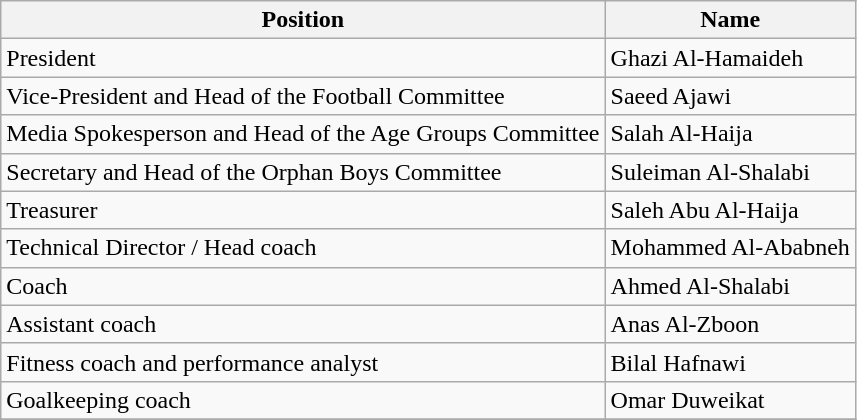<table class="wikitable">
<tr>
<th>Position</th>
<th>Name</th>
</tr>
<tr>
<td>President</td>
<td> Ghazi Al-Hamaideh</td>
</tr>
<tr>
<td>Vice-President and Head of the Football Committee</td>
<td> Saeed Ajawi</td>
</tr>
<tr>
<td>Media Spokesperson and Head of the Age Groups Committee</td>
<td> Salah Al-Haija</td>
</tr>
<tr>
<td>Secretary and Head of the Orphan Boys Committee</td>
<td> Suleiman Al-Shalabi</td>
</tr>
<tr>
<td>Treasurer</td>
<td> Saleh Abu Al-Haija</td>
</tr>
<tr>
<td>Technical Director / Head coach</td>
<td> Mohammed Al-Ababneh</td>
</tr>
<tr>
<td>Coach</td>
<td> Ahmed Al-Shalabi</td>
</tr>
<tr>
<td>Assistant coach</td>
<td> Anas Al-Zboon</td>
</tr>
<tr>
<td>Fitness coach and performance analyst</td>
<td> Bilal Hafnawi</td>
</tr>
<tr>
<td>Goalkeeping coach</td>
<td> Omar Duweikat</td>
</tr>
<tr>
</tr>
</table>
